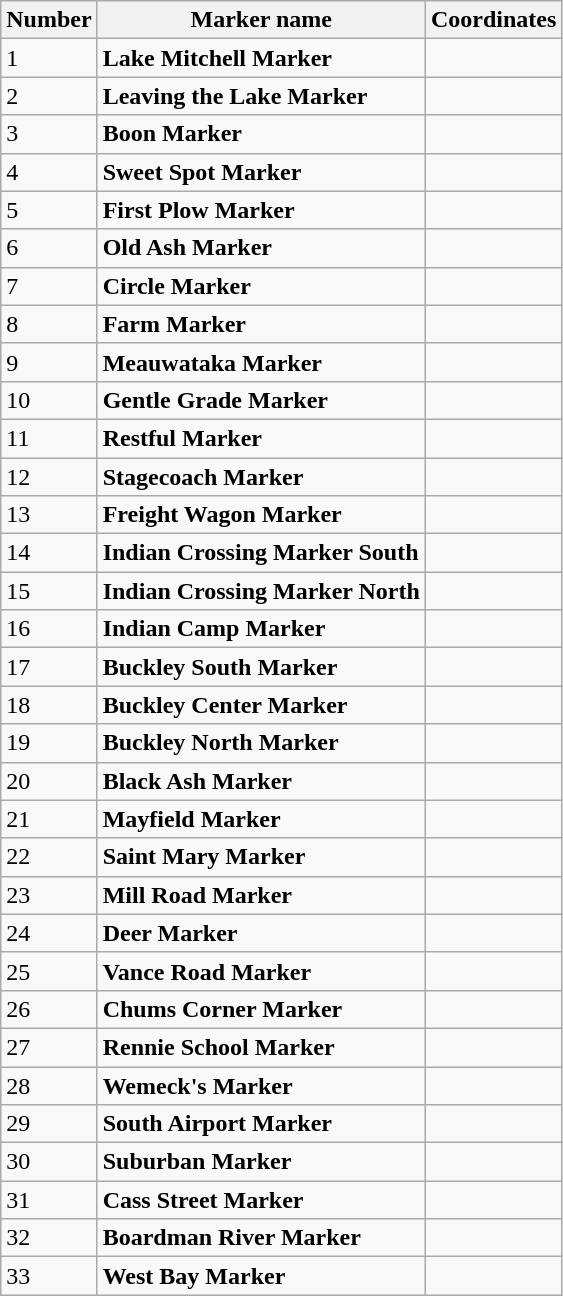<table class="wikitable">
<tr>
<th>Number</th>
<th>Marker name</th>
<th>Coordinates</th>
</tr>
<tr>
<td>1</td>
<td><strong>Lake Mitchell Marker</strong></td>
<td></td>
</tr>
<tr>
<td>2</td>
<td><strong>Leaving the Lake Marker</strong></td>
<td></td>
</tr>
<tr>
<td>3</td>
<td><strong>Boon Marker</strong></td>
<td></td>
</tr>
<tr>
<td>4</td>
<td><strong>Sweet Spot Marker</strong></td>
<td></td>
</tr>
<tr>
<td>5</td>
<td><strong>First Plow Marker</strong></td>
<td></td>
</tr>
<tr>
<td>6</td>
<td><strong>Old Ash Marker</strong></td>
<td></td>
</tr>
<tr>
<td>7</td>
<td><strong>Circle Marker</strong></td>
<td></td>
</tr>
<tr>
<td>8</td>
<td><strong>Farm Marker</strong></td>
<td></td>
</tr>
<tr>
<td>9</td>
<td><strong>Meauwataka Marker</strong></td>
<td></td>
</tr>
<tr>
<td>10</td>
<td><strong>Gentle Grade Marker</strong></td>
<td></td>
</tr>
<tr>
<td>11</td>
<td><strong>Restful Marker</strong></td>
<td></td>
</tr>
<tr>
<td>12</td>
<td><strong>Stagecoach Marker</strong></td>
<td></td>
</tr>
<tr>
<td>13</td>
<td><strong>Freight Wagon Marker</strong></td>
<td></td>
</tr>
<tr>
<td>14</td>
<td><strong>Indian Crossing Marker South</strong></td>
<td></td>
</tr>
<tr>
<td>15</td>
<td><strong>Indian Crossing Marker North</strong></td>
<td></td>
</tr>
<tr>
<td>16</td>
<td><strong>Indian Camp Marker</strong></td>
<td></td>
</tr>
<tr>
<td>17</td>
<td><strong>Buckley South Marker</strong></td>
<td></td>
</tr>
<tr>
<td>18</td>
<td><strong>Buckley Center Marker</strong></td>
<td></td>
</tr>
<tr>
<td>19</td>
<td><strong>Buckley North Marker</strong></td>
<td></td>
</tr>
<tr>
<td>20</td>
<td><strong>Black Ash Marker</strong></td>
<td></td>
</tr>
<tr>
<td>21</td>
<td><strong>Mayfield Marker</strong></td>
<td></td>
</tr>
<tr>
<td>22</td>
<td><strong>Saint Mary Marker</strong></td>
<td></td>
</tr>
<tr>
<td>23</td>
<td><strong>Mill Road Marker</strong></td>
<td></td>
</tr>
<tr>
<td>24</td>
<td><strong>Deer Marker</strong></td>
<td></td>
</tr>
<tr>
<td>25</td>
<td><strong>Vance Road Marker</strong></td>
<td></td>
</tr>
<tr>
<td>26</td>
<td><strong>Chums Corner Marker</strong></td>
<td></td>
</tr>
<tr>
<td>27</td>
<td><strong>Rennie School Marker</strong></td>
<td></td>
</tr>
<tr>
<td>28</td>
<td><strong>Wemeck's Marker</strong></td>
<td></td>
</tr>
<tr>
<td>29</td>
<td><strong>South Airport Marker</strong></td>
<td></td>
</tr>
<tr>
<td>30</td>
<td><strong>Suburban Marker</strong></td>
<td></td>
</tr>
<tr>
<td>31</td>
<td><strong>Cass Street Marker</strong></td>
<td></td>
</tr>
<tr>
<td>32</td>
<td><strong>Boardman River Marker</strong></td>
<td></td>
</tr>
<tr>
<td>33</td>
<td><strong>West Bay Marker</strong></td>
<td></td>
</tr>
</table>
